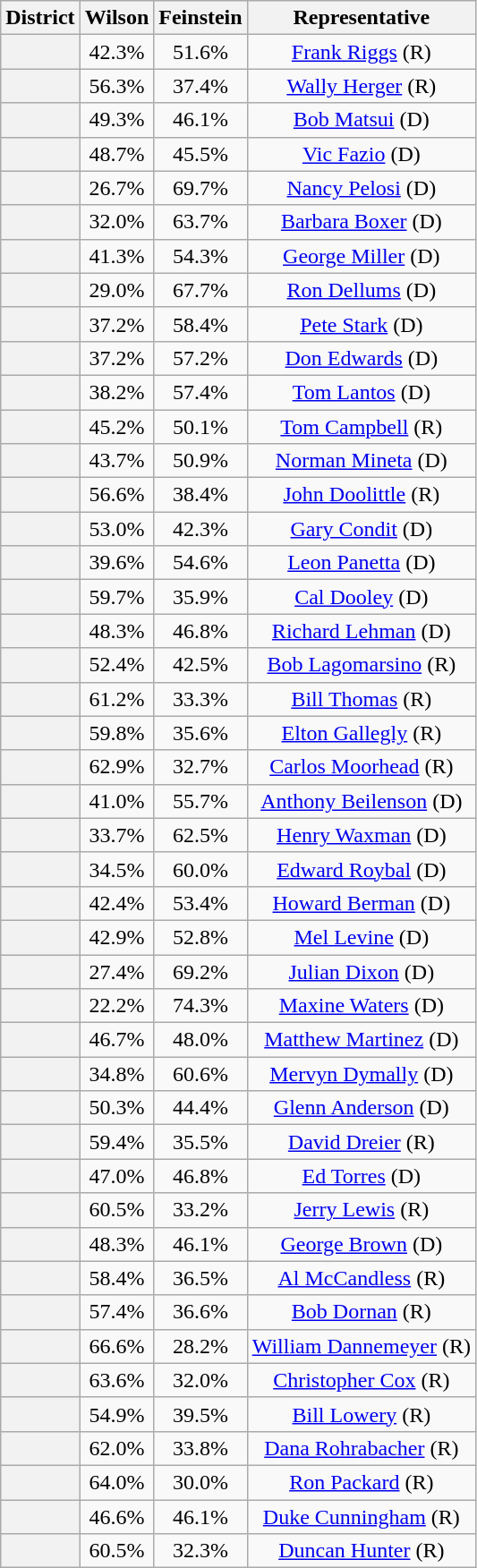<table class=wikitable style="text-align:center">
<tr>
<th>District</th>
<th>Wilson</th>
<th>Feinstein</th>
<th>Representative</th>
</tr>
<tr>
<th></th>
<td>42.3%</td>
<td>51.6%</td>
<td><a href='#'>Frank Riggs</a> (R)</td>
</tr>
<tr style="text-align:center">
<th></th>
<td>56.3%</td>
<td>37.4%</td>
<td><a href='#'>Wally Herger</a> (R)</td>
</tr>
<tr style="text-align:center">
<th></th>
<td>49.3%</td>
<td>46.1%</td>
<td><a href='#'>Bob Matsui</a> (D)</td>
</tr>
<tr style="text-align:center">
<th></th>
<td>48.7%</td>
<td>45.5%</td>
<td><a href='#'>Vic Fazio</a> (D)</td>
</tr>
<tr style="text-align:center">
<th></th>
<td>26.7%</td>
<td>69.7%</td>
<td><a href='#'>Nancy Pelosi</a> (D)</td>
</tr>
<tr style="text-align:center">
<th></th>
<td>32.0%</td>
<td>63.7%</td>
<td><a href='#'>Barbara Boxer</a> (D)</td>
</tr>
<tr style="text-align:center">
<th></th>
<td>41.3%</td>
<td>54.3%</td>
<td><a href='#'>George Miller</a> (D)</td>
</tr>
<tr style="text-align:center">
<th></th>
<td>29.0%</td>
<td>67.7%</td>
<td><a href='#'>Ron Dellums</a> (D)</td>
</tr>
<tr style="text-align:center">
<th></th>
<td>37.2%</td>
<td>58.4%</td>
<td><a href='#'>Pete Stark</a> (D)</td>
</tr>
<tr style="text-align:center">
<th></th>
<td>37.2%</td>
<td>57.2%</td>
<td><a href='#'>Don Edwards</a> (D)</td>
</tr>
<tr style="text-align:center">
<th></th>
<td>38.2%</td>
<td>57.4%</td>
<td><a href='#'>Tom Lantos</a> (D)</td>
</tr>
<tr style="text-align:center">
<th></th>
<td>45.2%</td>
<td>50.1%</td>
<td><a href='#'>Tom Campbell</a> (R)</td>
</tr>
<tr style="text-align:center">
<th></th>
<td>43.7%</td>
<td>50.9%</td>
<td><a href='#'>Norman Mineta</a> (D)</td>
</tr>
<tr style="text-align:center">
<th></th>
<td>56.6%</td>
<td>38.4%</td>
<td><a href='#'>John Doolittle</a> (R)</td>
</tr>
<tr style="text-align:center">
<th></th>
<td>53.0%</td>
<td>42.3%</td>
<td><a href='#'>Gary Condit</a> (D)</td>
</tr>
<tr style="text-align:center">
<th></th>
<td>39.6%</td>
<td>54.6%</td>
<td><a href='#'>Leon Panetta</a> (D)</td>
</tr>
<tr style="text-align:center">
<th></th>
<td>59.7%</td>
<td>35.9%</td>
<td><a href='#'>Cal Dooley</a> (D)</td>
</tr>
<tr style="text-align:center">
<th></th>
<td>48.3%</td>
<td>46.8%</td>
<td><a href='#'>Richard Lehman</a> (D)</td>
</tr>
<tr style="text-align:center">
<th></th>
<td>52.4%</td>
<td>42.5%</td>
<td><a href='#'>Bob Lagomarsino</a> (R)</td>
</tr>
<tr style="text-align:center">
<th></th>
<td>61.2%</td>
<td>33.3%</td>
<td><a href='#'>Bill Thomas</a> (R)</td>
</tr>
<tr style="text-align:center">
<th></th>
<td>59.8%</td>
<td>35.6%</td>
<td><a href='#'>Elton Gallegly</a> (R)</td>
</tr>
<tr style="text-align:center">
<th></th>
<td>62.9%</td>
<td>32.7%</td>
<td><a href='#'>Carlos Moorhead</a> (R)</td>
</tr>
<tr style="text-align:center">
<th></th>
<td>41.0%</td>
<td>55.7%</td>
<td><a href='#'>Anthony Beilenson</a> (D)</td>
</tr>
<tr style="text-align:center">
<th></th>
<td>33.7%</td>
<td>62.5%</td>
<td><a href='#'>Henry Waxman</a> (D)</td>
</tr>
<tr style="text-align:center">
<th></th>
<td>34.5%</td>
<td>60.0%</td>
<td><a href='#'>Edward Roybal</a> (D)</td>
</tr>
<tr style="text-align:center">
<th></th>
<td>42.4%</td>
<td>53.4%</td>
<td><a href='#'>Howard Berman</a> (D)</td>
</tr>
<tr style="text-align:center">
<th></th>
<td>42.9%</td>
<td>52.8%</td>
<td><a href='#'>Mel Levine</a> (D)</td>
</tr>
<tr style="text-align:center">
<th></th>
<td>27.4%</td>
<td>69.2%</td>
<td><a href='#'>Julian Dixon</a> (D)</td>
</tr>
<tr style="text-align:center">
<th></th>
<td>22.2%</td>
<td>74.3%</td>
<td><a href='#'>Maxine Waters</a> (D)</td>
</tr>
<tr style="text-align:center">
<th></th>
<td>46.7%</td>
<td>48.0%</td>
<td><a href='#'>Matthew Martinez</a> (D)</td>
</tr>
<tr style="text-align:center">
<th></th>
<td>34.8%</td>
<td>60.6%</td>
<td><a href='#'>Mervyn Dymally</a> (D)</td>
</tr>
<tr style="text-align:center">
<th></th>
<td>50.3%</td>
<td>44.4%</td>
<td><a href='#'>Glenn Anderson</a> (D)</td>
</tr>
<tr style="text-align:center">
<th></th>
<td>59.4%</td>
<td>35.5%</td>
<td><a href='#'>David Dreier</a> (R)</td>
</tr>
<tr style="text-align:center">
<th></th>
<td>47.0%</td>
<td>46.8%</td>
<td><a href='#'>Ed Torres</a> (D)</td>
</tr>
<tr style="text-align:center">
<th></th>
<td>60.5%</td>
<td>33.2%</td>
<td><a href='#'>Jerry Lewis</a> (R)</td>
</tr>
<tr style="text-align:center">
<th></th>
<td>48.3%</td>
<td>46.1%</td>
<td><a href='#'>George Brown</a> (D)</td>
</tr>
<tr style="text-align:center">
<th></th>
<td>58.4%</td>
<td>36.5%</td>
<td><a href='#'>Al McCandless</a> (R)</td>
</tr>
<tr style="text-align:center">
<th></th>
<td>57.4%</td>
<td>36.6%</td>
<td><a href='#'>Bob Dornan</a> (R)</td>
</tr>
<tr style="text-align:center">
<th></th>
<td>66.6%</td>
<td>28.2%</td>
<td><a href='#'>William Dannemeyer</a> (R)</td>
</tr>
<tr style="text-align:center">
<th></th>
<td>63.6%</td>
<td>32.0%</td>
<td><a href='#'>Christopher Cox</a> (R)</td>
</tr>
<tr style="text-align:center">
<th></th>
<td>54.9%</td>
<td>39.5%</td>
<td><a href='#'>Bill Lowery</a> (R)</td>
</tr>
<tr style="text-align:center">
<th></th>
<td>62.0%</td>
<td>33.8%</td>
<td><a href='#'>Dana Rohrabacher</a> (R)</td>
</tr>
<tr style="text-align:center">
<th></th>
<td>64.0%</td>
<td>30.0%</td>
<td><a href='#'>Ron Packard</a> (R)</td>
</tr>
<tr style="text-align:center">
<th></th>
<td>46.6%</td>
<td>46.1%</td>
<td><a href='#'>Duke Cunningham</a> (R)</td>
</tr>
<tr style="text-align:center">
<th></th>
<td>60.5%</td>
<td>32.3%</td>
<td><a href='#'>Duncan Hunter</a> (R)</td>
</tr>
</table>
